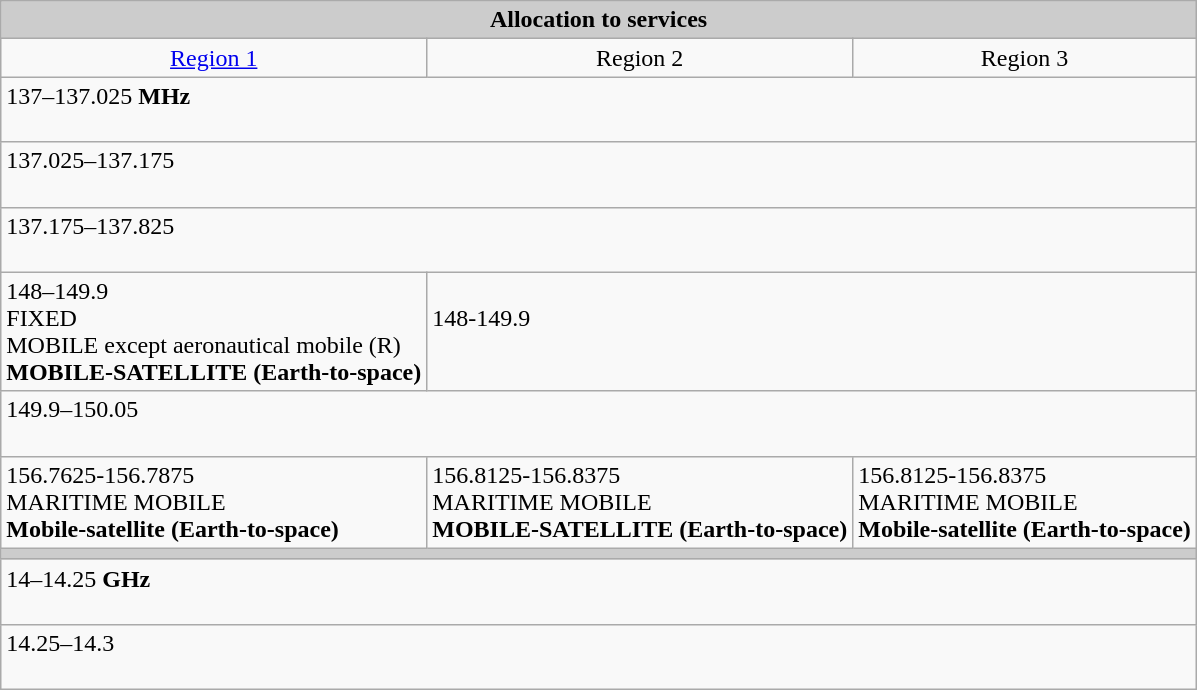<table class=wikitable>
<tr bgcolor="#CCCCCC" align="center">
<td align="center" colspan="3"><strong>Allocation to services</strong></td>
</tr>
<tr align="center">
<td align="center"><a href='#'>Region 1</a></td>
<td>     Region 2     </td>
<td>     Region 3     </td>
</tr>
<tr>
<td colspan="3">137–137.025 <strong>MHz</strong><br><br></td>
</tr>
<tr>
<td colspan="3">137.025–137.175 <br><br></td>
</tr>
<tr>
<td colspan="3">137.175–137.825 <br><br></td>
</tr>
<tr>
<td>148–149.9 <br>FIXED <br>MOBILE except aeronautical mobile (R) <br><strong>MOBILE-SATELLITE (Earth-to-space)</strong></td>
<td colspan="2">148-149.9<br><br></td>
</tr>
<tr>
<td colspan="3">149.9–150.05 <br><br></td>
</tr>
<tr>
<td>156.7625-156.7875 <br>MARITIME MOBILE <br><strong>Mobile-satellite (Earth-to-space)</strong></td>
<td>156.8125-156.8375 <br>MARITIME MOBILE <br><strong>MOBILE-SATELLITE (Earth-to-space)</strong></td>
<td>156.8125-156.8375 <br>MARITIME MOBILE <br><strong>Mobile-satellite (Earth-to-space)</strong></td>
</tr>
<tr bgcolor="#CCCCCC" align="center">
<td align="center" colspan="3"></td>
</tr>
<tr>
<td colspan="3">14–14.25 <strong>GHz</strong><br><br></td>
</tr>
<tr>
<td colspan="3">14.25–14.3 <br><br></td>
</tr>
</table>
